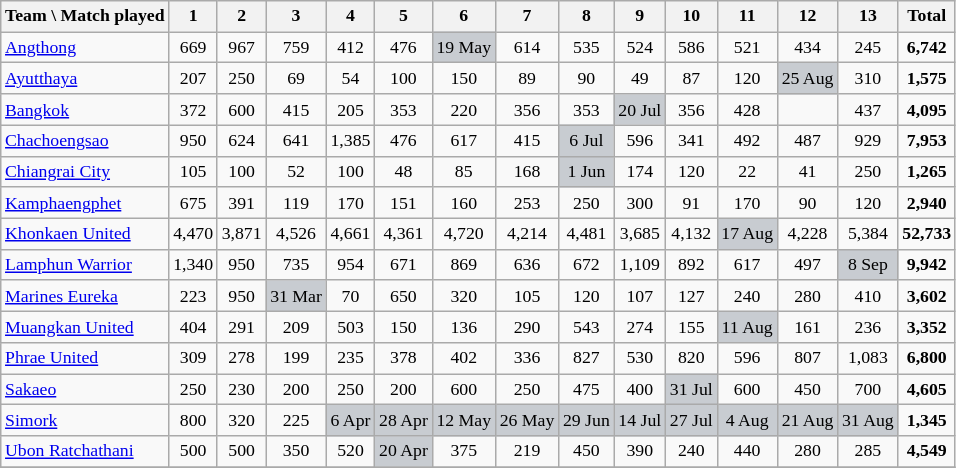<table class="wikitable sortable" style="font-size: 74%; text-align:center;">
<tr>
<th>Team \ Match played</th>
<th align=center>1</th>
<th align=center>2</th>
<th align=center>3</th>
<th align=center>4</th>
<th align=center>5</th>
<th align=center>6</th>
<th align=center>7</th>
<th align=center>8</th>
<th align=center>9</th>
<th align=center>10</th>
<th align=center>11</th>
<th align=center>12</th>
<th align=center>13</th>
<th align=center>Total</th>
</tr>
<tr align=center>
<td align=left><a href='#'>Angthong</a></td>
<td>669</td>
<td>967</td>
<td>759</td>
<td>412</td>
<td>476</td>
<td bgcolor="#c8ccd1">19 May</td>
<td>614</td>
<td>535</td>
<td>524</td>
<td>586</td>
<td>521</td>
<td>434</td>
<td>245</td>
<td><strong>6,742</strong></td>
</tr>
<tr align=center>
<td align=left><a href='#'>Ayutthaya</a></td>
<td>207</td>
<td>250</td>
<td>69</td>
<td>54</td>
<td>100</td>
<td>150</td>
<td>89</td>
<td>90</td>
<td>49</td>
<td>87</td>
<td>120</td>
<td bgcolor="#c8ccd1">25 Aug</td>
<td>310</td>
<td><strong>1,575</strong></td>
</tr>
<tr align=center>
<td align=left><a href='#'>Bangkok</a></td>
<td>372</td>
<td>600</td>
<td>415</td>
<td>205</td>
<td>353</td>
<td>220</td>
<td>356</td>
<td>353</td>
<td bgcolor="#c8ccd1">20 Jul</td>
<td>356</td>
<td>428</td>
<td></td>
<td>437</td>
<td><strong>4,095</strong></td>
</tr>
<tr align=center>
<td align=left><a href='#'>Chachoengsao</a></td>
<td>950</td>
<td>624</td>
<td>641</td>
<td>1,385</td>
<td>476</td>
<td>617</td>
<td>415</td>
<td bgcolor="#c8ccd1">6 Jul</td>
<td>596</td>
<td>341</td>
<td>492</td>
<td>487</td>
<td>929</td>
<td><strong>7,953</strong></td>
</tr>
<tr align=center>
<td align=left><a href='#'>Chiangrai City</a></td>
<td>105</td>
<td>100</td>
<td>52</td>
<td>100</td>
<td>48</td>
<td>85</td>
<td>168</td>
<td bgcolor="#c8ccd1">1 Jun</td>
<td>174</td>
<td>120</td>
<td>22</td>
<td>41</td>
<td>250</td>
<td><strong>1,265</strong></td>
</tr>
<tr align=center>
<td align=left><a href='#'>Kamphaengphet</a></td>
<td>675</td>
<td>391</td>
<td>119</td>
<td>170</td>
<td>151</td>
<td>160</td>
<td>253</td>
<td>250</td>
<td>300</td>
<td>91</td>
<td>170</td>
<td>90</td>
<td>120</td>
<td><strong>2,940</strong></td>
</tr>
<tr align=center>
<td align=left><a href='#'>Khonkaen United</a></td>
<td>4,470</td>
<td>3,871</td>
<td>4,526</td>
<td>4,661</td>
<td>4,361</td>
<td>4,720</td>
<td>4,214</td>
<td>4,481</td>
<td>3,685</td>
<td>4,132</td>
<td bgcolor="#c8ccd1">17 Aug</td>
<td>4,228</td>
<td>5,384</td>
<td><strong>52,733</strong></td>
</tr>
<tr align=center>
<td align=left><a href='#'>Lamphun Warrior</a></td>
<td>1,340</td>
<td>950</td>
<td>735</td>
<td>954</td>
<td>671</td>
<td>869</td>
<td>636</td>
<td>672</td>
<td>1,109</td>
<td>892</td>
<td>617</td>
<td>497</td>
<td bgcolor="#c8ccd1">8 Sep</td>
<td><strong>9,942</strong></td>
</tr>
<tr align=center>
<td align=left><a href='#'>Marines Eureka</a></td>
<td>223</td>
<td>950</td>
<td bgcolor="#c8ccd1">31 Mar</td>
<td>70</td>
<td>650</td>
<td>320</td>
<td>105</td>
<td>120</td>
<td>107</td>
<td>127</td>
<td>240</td>
<td>280</td>
<td>410</td>
<td><strong>3,602</strong></td>
</tr>
<tr align=center>
<td align=left><a href='#'>Muangkan United</a></td>
<td>404</td>
<td>291</td>
<td>209</td>
<td>503</td>
<td>150</td>
<td>136</td>
<td>290</td>
<td>543</td>
<td>274</td>
<td>155</td>
<td bgcolor="#c8ccd1">11 Aug</td>
<td>161</td>
<td>236</td>
<td><strong>3,352</strong></td>
</tr>
<tr align=center>
<td align=left><a href='#'>Phrae United</a></td>
<td>309</td>
<td>278</td>
<td>199</td>
<td>235</td>
<td>378</td>
<td>402</td>
<td>336</td>
<td>827</td>
<td>530</td>
<td>820</td>
<td>596</td>
<td>807</td>
<td>1,083</td>
<td><strong>6,800</strong></td>
</tr>
<tr align=center>
<td align=left><a href='#'>Sakaeo</a></td>
<td>250</td>
<td>230</td>
<td>200</td>
<td>250</td>
<td>200</td>
<td>600</td>
<td>250</td>
<td>475</td>
<td>400</td>
<td bgcolor="#c8ccd1">31 Jul</td>
<td>600</td>
<td>450</td>
<td>700</td>
<td><strong>4,605</strong></td>
</tr>
<tr align=center>
<td align=left><a href='#'>Simork</a></td>
<td>800</td>
<td>320</td>
<td>225</td>
<td bgcolor="#c8ccd1">6 Apr</td>
<td bgcolor="#c8ccd1">28 Apr</td>
<td bgcolor="#c8ccd1">12 May</td>
<td bgcolor="#c8ccd1">26 May</td>
<td bgcolor="#c8ccd1">29 Jun</td>
<td bgcolor="#c8ccd1">14 Jul</td>
<td bgcolor="#c8ccd1">27 Jul</td>
<td bgcolor="#c8ccd1">4 Aug</td>
<td bgcolor="#c8ccd1">21 Aug</td>
<td bgcolor="#c8ccd1">31 Aug</td>
<td><strong>1,345</strong></td>
</tr>
<tr align=center>
<td align=left><a href='#'>Ubon Ratchathani</a></td>
<td>500</td>
<td>500</td>
<td>350</td>
<td>520</td>
<td bgcolor="#c8ccd1">20 Apr</td>
<td>375</td>
<td>219</td>
<td>450</td>
<td>390</td>
<td>240</td>
<td>440</td>
<td>280</td>
<td>285</td>
<td><strong>4,549</strong></td>
</tr>
<tr align=center>
</tr>
</table>
